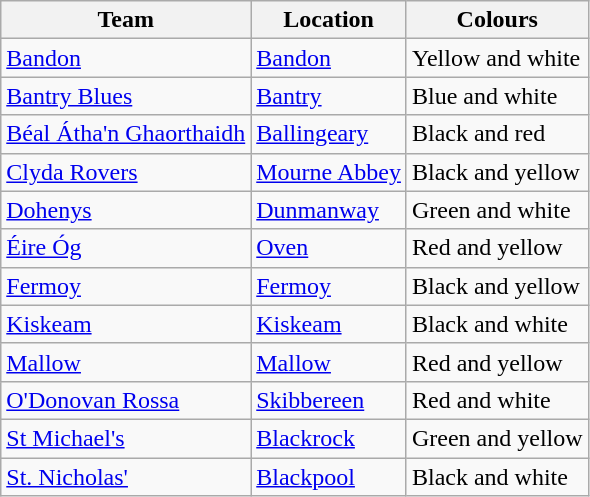<table class="wikitable sortable">
<tr>
<th>Team</th>
<th>Location</th>
<th>Colours</th>
</tr>
<tr>
<td><a href='#'>Bandon</a></td>
<td><a href='#'>Bandon</a></td>
<td>Yellow and white</td>
</tr>
<tr>
<td><a href='#'>Bantry Blues</a></td>
<td><a href='#'>Bantry</a></td>
<td>Blue and white</td>
</tr>
<tr>
<td><a href='#'>Béal Átha'n Ghaorthaidh</a></td>
<td><a href='#'>Ballingeary</a></td>
<td>Black and red</td>
</tr>
<tr>
<td><a href='#'>Clyda Rovers</a></td>
<td><a href='#'>Mourne Abbey</a></td>
<td>Black and yellow</td>
</tr>
<tr>
<td><a href='#'>Dohenys</a></td>
<td><a href='#'>Dunmanway</a></td>
<td>Green and white</td>
</tr>
<tr>
<td><a href='#'>Éire Óg</a></td>
<td><a href='#'>Oven</a></td>
<td>Red and yellow</td>
</tr>
<tr>
<td><a href='#'>Fermoy</a></td>
<td><a href='#'>Fermoy</a></td>
<td>Black and yellow</td>
</tr>
<tr>
<td><a href='#'>Kiskeam</a></td>
<td><a href='#'>Kiskeam</a></td>
<td>Black and white</td>
</tr>
<tr>
<td><a href='#'>Mallow</a></td>
<td><a href='#'>Mallow</a></td>
<td>Red and yellow</td>
</tr>
<tr>
<td><a href='#'>O'Donovan Rossa</a></td>
<td><a href='#'>Skibbereen</a></td>
<td>Red and white</td>
</tr>
<tr>
<td><a href='#'>St Michael's</a></td>
<td><a href='#'>Blackrock</a></td>
<td>Green and yellow</td>
</tr>
<tr>
<td><a href='#'>St. Nicholas'</a></td>
<td><a href='#'>Blackpool</a></td>
<td>Black and white</td>
</tr>
</table>
